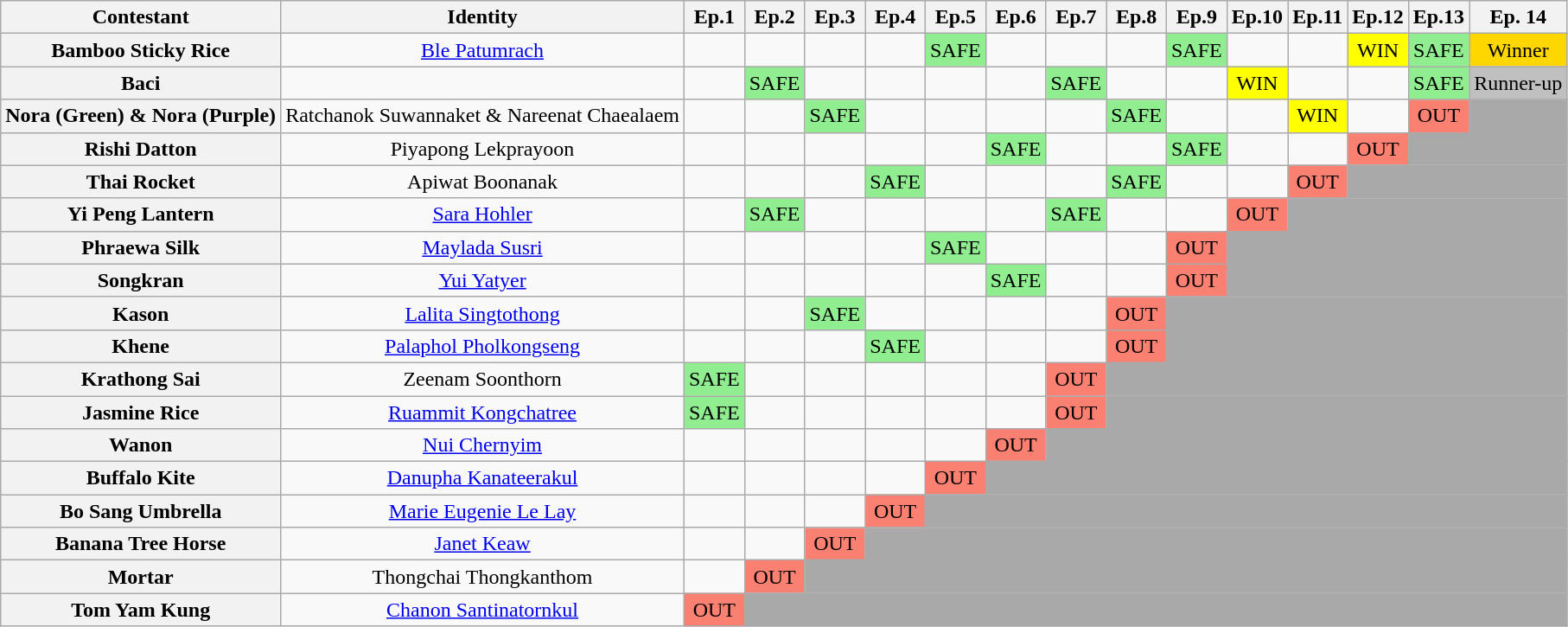<table class="wikitable" style="text-align:center">
<tr>
<th>Contestant</th>
<th>Identity</th>
<th>Ep.1</th>
<th>Ep.2</th>
<th>Ep.3</th>
<th>Ep.4</th>
<th>Ep.5</th>
<th>Ep.6</th>
<th>Ep.7</th>
<th>Ep.8</th>
<th>Ep.9</th>
<th>Ep.10</th>
<th>Ep.11</th>
<th>Ep.12</th>
<th>Ep.13</th>
<th>Ep. 14</th>
</tr>
<tr>
<th>Bamboo Sticky Rice</th>
<td><a href='#'>Ble Patumrach</a></td>
<td></td>
<td></td>
<td></td>
<td></td>
<td bgcolor="lightgreen">SAFE</td>
<td></td>
<td></td>
<td></td>
<td bgcolor="lightgreen">SAFE</td>
<td></td>
<td></td>
<td bgcolor="Yellow">WIN</td>
<td bgcolor="lightgreen">SAFE</td>
<td bgcolor="gold">Winner</td>
</tr>
<tr>
<th>Baci</th>
<td></td>
<td></td>
<td bgcolor="lightgreen">SAFE</td>
<td></td>
<td></td>
<td></td>
<td></td>
<td bgcolor="lightgreen">SAFE</td>
<td></td>
<td></td>
<td Bgcolor=Yellow>WIN</td>
<td></td>
<td></td>
<td bgcolor=lightgreen>SAFE</td>
<td bgcolor=silver>Runner-up</td>
</tr>
<tr>
<th>Nora (Green) & Nora (Purple)</th>
<td>Ratchanok Suwannaket & Nareenat Chaealaem</td>
<td></td>
<td></td>
<td bgcolor="lightgreen">SAFE</td>
<td></td>
<td></td>
<td></td>
<td></td>
<td bgcolor="lightgreen">SAFE</td>
<td></td>
<td></td>
<td Bgcolor=Yellow>WIN</td>
<td></td>
<td bgcolor=salmon>OUT</td>
<td bgcolor=darkgrey></td>
</tr>
<tr>
<th>Rishi Datton</th>
<td>Piyapong Lekprayoon</td>
<td></td>
<td></td>
<td></td>
<td></td>
<td></td>
<td bgcolor="lightgreen">SAFE</td>
<td></td>
<td></td>
<td bgcolor="lightgreen">SAFE</td>
<td></td>
<td></td>
<td bgcolor=salmon>OUT</td>
<td colspan=2 bgcolor=darkgrey></td>
</tr>
<tr>
<th>Thai Rocket</th>
<td>Apiwat Boonanak</td>
<td></td>
<td></td>
<td></td>
<td bgcolor="lightgreen">SAFE</td>
<td></td>
<td></td>
<td></td>
<td bgcolor="lightgreen">SAFE</td>
<td></td>
<td></td>
<td bgcolor=salmon>OUT</td>
<td colspan="3" bgcolor="darkgrey"></td>
</tr>
<tr>
<th>Yi Peng Lantern</th>
<td><a href='#'>Sara Hohler</a></td>
<td></td>
<td bgcolor="lightgreen">SAFE</td>
<td></td>
<td></td>
<td></td>
<td></td>
<td bgcolor="lightgreen">SAFE</td>
<td></td>
<td></td>
<td bgcolor=salmon>OUT</td>
<td colspan="4" bgcolor="darkgrey"></td>
</tr>
<tr>
<th>Phraewa Silk</th>
<td><a href='#'>Maylada Susri</a></td>
<td></td>
<td></td>
<td></td>
<td></td>
<td bgcolor="lightgreen">SAFE</td>
<td></td>
<td></td>
<td></td>
<td bgcolor="salmon">OUT</td>
<td colspan="5" bgcolor="darkgrey"></td>
</tr>
<tr>
<th>Songkran</th>
<td><a href='#'>Yui Yatyer</a></td>
<td></td>
<td></td>
<td></td>
<td></td>
<td></td>
<td bgcolor="lightgreen">SAFE</td>
<td></td>
<td></td>
<td bgcolor="salmon">OUT</td>
<td colspan="5" bgcolor=darkgrey></td>
</tr>
<tr>
<th>Kason</th>
<td><a href='#'>Lalita Singtothong</a></td>
<td></td>
<td></td>
<td bgcolor="lightgreen">SAFE</td>
<td></td>
<td></td>
<td></td>
<td></td>
<td bgcolor="salmon">OUT</td>
<td colspan="6" bgcolor="darkgrey"></td>
</tr>
<tr>
<th>Khene</th>
<td><a href='#'>Palaphol Pholkongseng</a></td>
<td></td>
<td></td>
<td></td>
<td bgcolor="lightgreen">SAFE</td>
<td></td>
<td></td>
<td></td>
<td bgcolor="salmon">OUT</td>
<td colspan="6" bgcolor="darkgrey"></td>
</tr>
<tr>
<th>Krathong Sai</th>
<td>Zeenam Soonthorn</td>
<td bgcolor="lightgreen">SAFE</td>
<td></td>
<td></td>
<td></td>
<td></td>
<td></td>
<td bgcolor="salmon">OUT</td>
<td colspan="7" bgcolor="darkgrey"></td>
</tr>
<tr>
<th>Jasmine Rice</th>
<td><a href='#'>Ruammit Kongchatree</a></td>
<td bgcolor="lightgreen">SAFE</td>
<td></td>
<td></td>
<td></td>
<td></td>
<td></td>
<td bgcolor="salmon">OUT</td>
<td colspan="7" bgcolor="darkgrey"></td>
</tr>
<tr>
<th>Wanon</th>
<td><a href='#'>Nui Chernyim</a></td>
<td></td>
<td></td>
<td></td>
<td></td>
<td></td>
<td bgcolor="salmon">OUT</td>
<td colspan="8" bgcolor="darkgrey"></td>
</tr>
<tr>
<th>Buffalo Kite</th>
<td><a href='#'>Danupha Kanateerakul</a></td>
<td></td>
<td></td>
<td></td>
<td></td>
<td bgcolor="salmon">OUT</td>
<td colspan="9" bgcolor="darkgrey"></td>
</tr>
<tr>
<th>Bo Sang Umbrella</th>
<td><a href='#'>Marie Eugenie Le Lay</a></td>
<td></td>
<td></td>
<td></td>
<td bgcolor="salmon">OUT</td>
<td colspan="10" bgcolor="darkgrey"></td>
</tr>
<tr>
<th>Banana Tree Horse</th>
<td><a href='#'>Janet Keaw</a></td>
<td></td>
<td></td>
<td bgcolor="salmon">OUT</td>
<td colspan="11" bgcolor="darkgrey"></td>
</tr>
<tr>
<th>Mortar</th>
<td>Thongchai Thongkanthom</td>
<td></td>
<td bgcolor="salmon">OUT</td>
<td colspan="12" bgcolor="darkgrey"></td>
</tr>
<tr>
<th>Tom Yam Kung</th>
<td><a href='#'>Chanon Santinatornkul</a></td>
<td bgcolor="salmon">OUT</td>
<td colspan="13" bgcolor="darkgrey"></td>
</tr>
</table>
